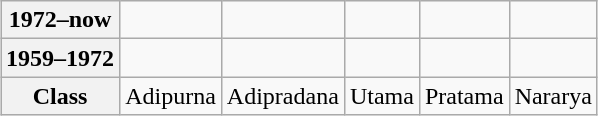<table class="wikitable" style="text-align: center; margin: 1em auto;">
<tr>
<th>1972–now</th>
<td></td>
<td></td>
<td></td>
<td></td>
<td></td>
</tr>
<tr>
<th>1959–1972</th>
<td></td>
<td></td>
<td></td>
<td></td>
<td></td>
</tr>
<tr>
<th>Class</th>
<td>Adipurna</td>
<td>Adipradana</td>
<td>Utama</td>
<td>Pratama</td>
<td>Nararya</td>
</tr>
</table>
